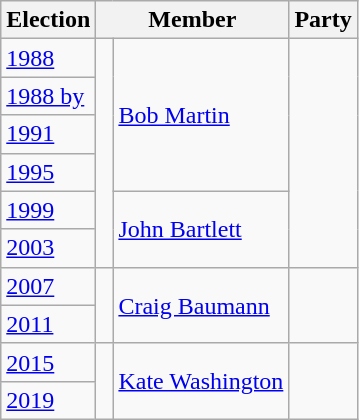<table class="wikitable">
<tr>
<th>Election</th>
<th colspan=2>Member</th>
<th>Party</th>
</tr>
<tr>
<td><a href='#'>1988</a></td>
<td rowspan="6" > </td>
<td rowspan="4"><a href='#'>Bob Martin</a></td>
<td rowspan="6"></td>
</tr>
<tr>
<td><a href='#'>1988 by</a></td>
</tr>
<tr>
<td><a href='#'>1991</a></td>
</tr>
<tr>
<td><a href='#'>1995</a></td>
</tr>
<tr>
<td><a href='#'>1999</a></td>
<td rowspan="2"><a href='#'>John Bartlett</a></td>
</tr>
<tr>
<td><a href='#'>2003</a></td>
</tr>
<tr>
<td><a href='#'>2007</a></td>
<td rowspan="2" > </td>
<td rowspan="2"><a href='#'>Craig Baumann</a></td>
<td rowspan="2"></td>
</tr>
<tr>
<td><a href='#'>2011</a></td>
</tr>
<tr>
<td><a href='#'>2015</a></td>
<td rowspan="2" > </td>
<td rowspan="2"><a href='#'>Kate Washington</a></td>
<td rowspan="2"></td>
</tr>
<tr>
<td><a href='#'>2019</a></td>
</tr>
</table>
